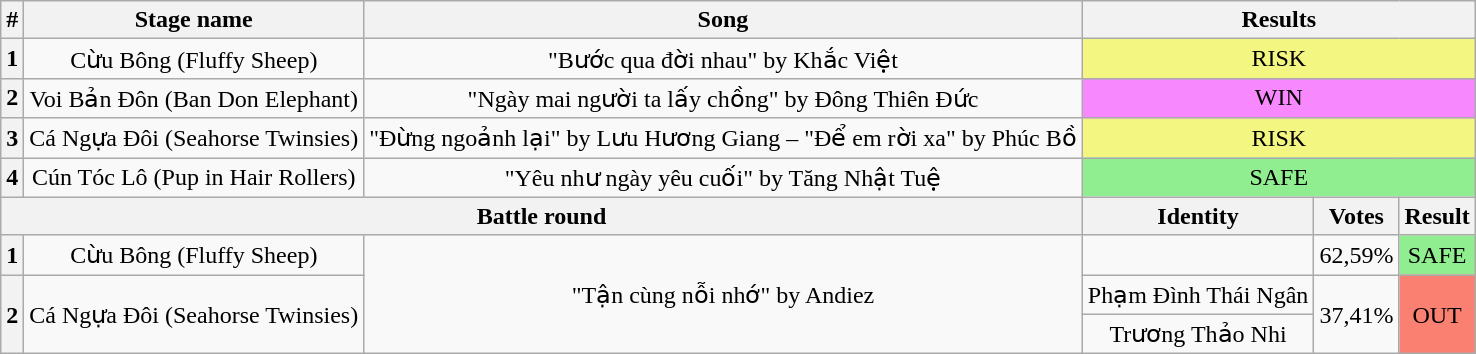<table class="wikitable plainrowheaders" style="text-align: center;">
<tr>
<th>#</th>
<th>Stage name</th>
<th>Song</th>
<th Colspan=3>Results</th>
</tr>
<tr>
<th>1</th>
<td>Cừu Bông (Fluffy Sheep)</td>
<td>"Bước qua đời nhau" by Khắc Việt</td>
<td colspan=3 bgcolor=#F3F781>RISK</td>
</tr>
<tr>
<th>2</th>
<td>Voi Bản Đôn (Ban Don Elephant)</td>
<td>"Ngày mai người ta lấy chồng" by Đông Thiên Đức</td>
<td colspan=3 bgcolor=#F888FD>WIN</td>
</tr>
<tr>
<th>3</th>
<td>Cá Ngựa Đôi (Seahorse Twinsies)</td>
<td>"Đừng ngoảnh lại" by Lưu Hương Giang – "Để em rời xa" by Phúc Bồ</td>
<td colspan=3 bgcolor=#F3F781>RISK</td>
</tr>
<tr>
<th>4</th>
<td>Cún Tóc Lô (Pup in Hair Rollers)</td>
<td>"Yêu như ngày yêu cuối" by Tăng Nhật Tuệ</td>
<td colspan=3 bgcolor=lightgreen>SAFE</td>
</tr>
<tr>
<th colspan=3>Battle round</th>
<th>Identity</th>
<th>Votes</th>
<th>Result</th>
</tr>
<tr>
<th>1</th>
<td>Cừu Bông (Fluffy Sheep)</td>
<td rowspan=3>"Tận cùng nỗi nhớ" by Andiez</td>
<td></td>
<td>62,59%</td>
<td bgcolor=lightgreen>SAFE</td>
</tr>
<tr>
<th rowspan=2>2</th>
<td rowspan=2>Cá Ngựa Đôi (Seahorse Twinsies)</td>
<td>Phạm Đình Thái Ngân</td>
<td rowspan=2>37,41%</td>
<td rowspan=2 bgcolor=salmon>OUT</td>
</tr>
<tr>
<td>Trương Thảo Nhi</td>
</tr>
</table>
